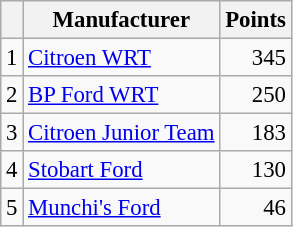<table class="wikitable" style="font-size: 95%;">
<tr>
<th></th>
<th>Manufacturer</th>
<th>Points</th>
</tr>
<tr>
<td>1</td>
<td> <a href='#'>Citroen WRT</a></td>
<td align="right">345</td>
</tr>
<tr>
<td>2</td>
<td> <a href='#'>BP Ford WRT</a></td>
<td align="right">250</td>
</tr>
<tr>
<td>3</td>
<td> <a href='#'>Citroen Junior Team</a></td>
<td align="right">183</td>
</tr>
<tr>
<td>4</td>
<td> <a href='#'>Stobart Ford</a></td>
<td align="right">130</td>
</tr>
<tr>
<td>5</td>
<td> <a href='#'>Munchi's Ford</a></td>
<td align="right">46</td>
</tr>
</table>
